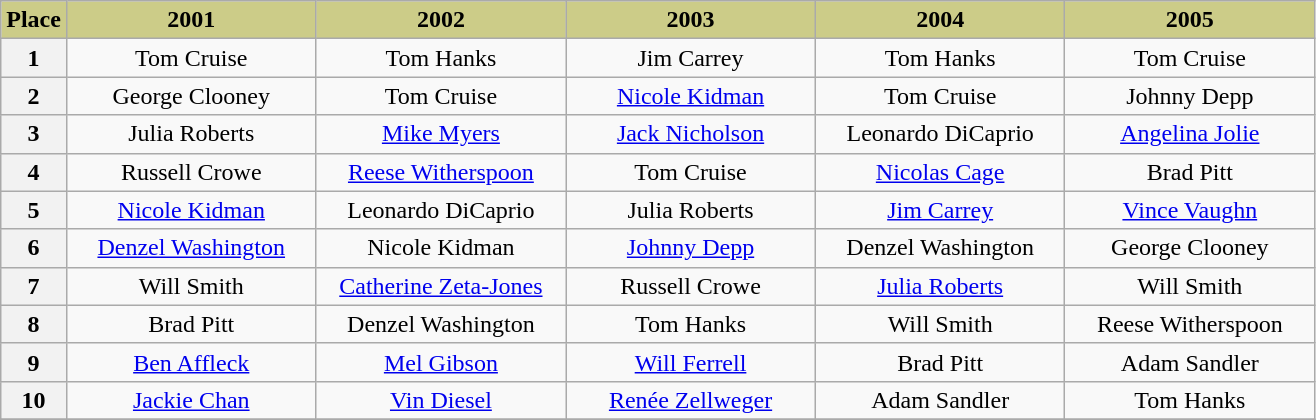<table class="wikitable" style="text-align:center">
<tr>
<th scope="col" style="background:#CC8" width="5%">Place</th>
<th scope="col" style="background:#CC8" width="19%">2001</th>
<th scope="col" style="background:#CC8" width="19%">2002</th>
<th scope="col" style="background:#CC8" width="19%">2003</th>
<th scope="col" style="background:#CC8" width="19%">2004</th>
<th scope="col" style="background:#CC8" width="19%">2005</th>
</tr>
<tr>
<th scope="row">1</th>
<td>Tom Cruise</td>
<td>Tom Hanks</td>
<td>Jim Carrey</td>
<td>Tom Hanks</td>
<td>Tom Cruise</td>
</tr>
<tr>
<th scope="row">2</th>
<td>George Clooney</td>
<td>Tom Cruise</td>
<td><a href='#'>Nicole Kidman</a></td>
<td>Tom Cruise</td>
<td>Johnny Depp</td>
</tr>
<tr>
<th scope="row">3</th>
<td>Julia Roberts</td>
<td><a href='#'>Mike Myers</a></td>
<td><a href='#'>Jack Nicholson</a></td>
<td>Leonardo DiCaprio</td>
<td><a href='#'>Angelina Jolie</a></td>
</tr>
<tr>
<th scope="row">4</th>
<td>Russell Crowe</td>
<td><a href='#'>Reese Witherspoon</a></td>
<td>Tom Cruise</td>
<td><a href='#'>Nicolas Cage</a></td>
<td>Brad Pitt</td>
</tr>
<tr>
<th scope="row">5</th>
<td><a href='#'>Nicole Kidman</a></td>
<td>Leonardo DiCaprio</td>
<td>Julia Roberts</td>
<td><a href='#'>Jim Carrey</a></td>
<td><a href='#'>Vince Vaughn</a></td>
</tr>
<tr>
<th scope="row">6</th>
<td><a href='#'>Denzel Washington</a></td>
<td>Nicole Kidman</td>
<td><a href='#'>Johnny Depp</a></td>
<td>Denzel Washington</td>
<td>George Clooney</td>
</tr>
<tr>
<th scope="row">7</th>
<td>Will Smith</td>
<td><a href='#'>Catherine Zeta-Jones</a></td>
<td>Russell Crowe</td>
<td><a href='#'>Julia Roberts</a></td>
<td>Will Smith</td>
</tr>
<tr>
<th scope="row">8</th>
<td>Brad Pitt</td>
<td>Denzel Washington</td>
<td>Tom Hanks</td>
<td>Will Smith</td>
<td>Reese Witherspoon</td>
</tr>
<tr>
<th scope="row">9</th>
<td><a href='#'>Ben Affleck</a></td>
<td><a href='#'>Mel Gibson</a></td>
<td><a href='#'>Will Ferrell</a></td>
<td>Brad Pitt</td>
<td>Adam Sandler</td>
</tr>
<tr>
<th scope="row">10</th>
<td><a href='#'>Jackie Chan</a></td>
<td><a href='#'>Vin Diesel</a></td>
<td><a href='#'>Renée Zellweger</a></td>
<td>Adam Sandler</td>
<td>Tom Hanks</td>
</tr>
<tr>
</tr>
</table>
